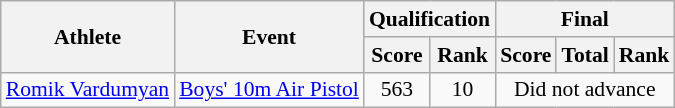<table class="wikitable" style="font-size:90%">
<tr>
<th rowspan="2">Athlete</th>
<th rowspan="2">Event</th>
<th colspan="2">Qualification</th>
<th colspan="3">Final</th>
</tr>
<tr>
<th>Score</th>
<th>Rank</th>
<th>Score</th>
<th>Total</th>
<th>Rank</th>
</tr>
<tr>
<td><a href='#'>Romik Vardumyan</a></td>
<td><a href='#'>Boys' 10m Air Pistol</a></td>
<td align=center>563</td>
<td align=center>10</td>
<td colspan=3 align=center>Did not advance</td>
</tr>
</table>
